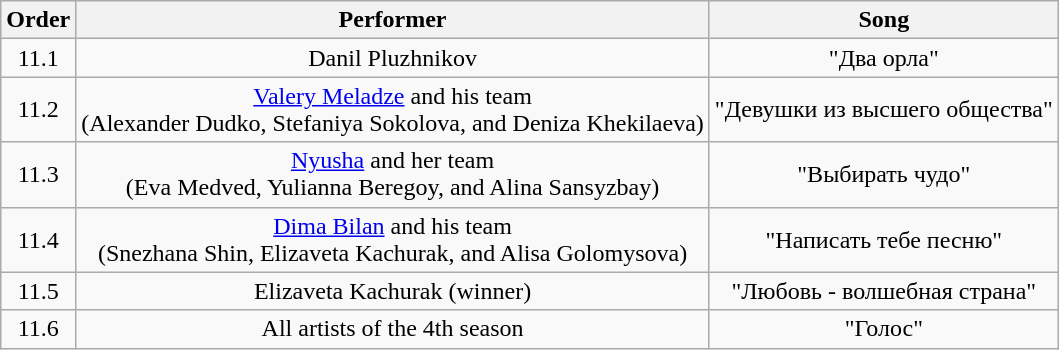<table class="wikitable" style="text-align:center;">
<tr>
<th>Order</th>
<th>Performer</th>
<th>Song</th>
</tr>
<tr>
<td>11.1</td>
<td>Danil Pluzhnikov</td>
<td>"Два орла"</td>
</tr>
<tr>
<td>11.2</td>
<td><a href='#'>Valery Meladze</a> and his team <br> (Alexander Dudko, Stefaniya Sokolova, and Deniza Khekilaeva)</td>
<td>"Девушки из высшего общества"</td>
</tr>
<tr>
<td>11.3</td>
<td><a href='#'>Nyusha</a> and her team <br> (Eva Medved, Yulianna Beregoy, and Alina Sansyzbay)</td>
<td>"Выбирать чудо"</td>
</tr>
<tr>
<td>11.4</td>
<td><a href='#'>Dima Bilan</a> and his team <br> (Snezhana Shin, Elizaveta Kachurak, and Alisa Golomysova)</td>
<td>"Написать тебе песню"</td>
</tr>
<tr>
<td>11.5</td>
<td>Elizaveta Kachurak (winner)</td>
<td>"Любовь - волшебная страна"</td>
</tr>
<tr>
<td>11.6</td>
<td>All artists of the 4th season</td>
<td>"Голос"</td>
</tr>
</table>
